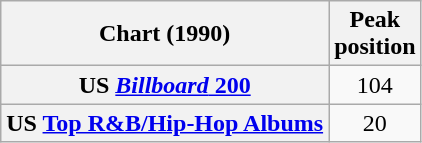<table class="wikitable sortable plainrowheaders" style="text-align:center">
<tr>
<th scope="col">Chart (1990)</th>
<th scope="col">Peak<br> position</th>
</tr>
<tr>
<th scope="row">US <a href='#'><em>Billboard</em> 200</a></th>
<td>104</td>
</tr>
<tr>
<th scope="row">US <a href='#'>Top R&B/Hip-Hop Albums</a></th>
<td>20</td>
</tr>
</table>
